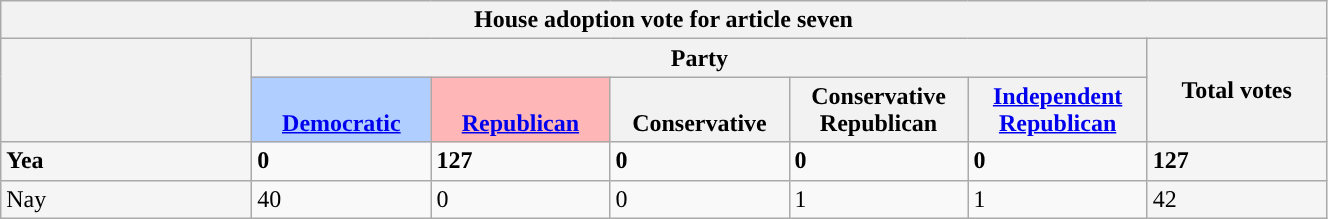<table class="wikitable">
<tr>
<th colspan=7>House adoption vote for article seven</th>
</tr>
<tr>
<th rowspan=2></th>
<th colspan=5>Party</th>
<th rowspan=2>Total votes</th>
</tr>
<tr style="vertical-align:bottom;">
<th style="background:#b0ceff;"><a href='#'>Democratic</a></th>
<th style="background:#ffb6b6;"><a href='#'>Republican</a></th>
<th>Conservative</th>
<th>Conservative Republican</th>
<th><a href='#'>Independent Republican</a></th>
</tr>
<tr>
<td style="width: 10em; background:#F5F5F5"><strong>Yea</strong></td>
<td style="width: 7em;"><strong>0</strong></td>
<td style="width: 7em;"><strong>127</strong></td>
<td style="width: 7em;"><strong>0</strong></td>
<td style="width: 7em;"><strong>0</strong></td>
<td style="width: 7em;"><strong>0</strong></td>
<td style="width: 7em; background:#F5F5F5"><strong>127</strong></td>
</tr>
<tr>
<td style="background:#F5F5F5">Nay</td>
<td>40</td>
<td>0</td>
<td>0</td>
<td>1</td>
<td>1</td>
<td style="background:#F5F5F5">42</td>
</tr>
</table>
